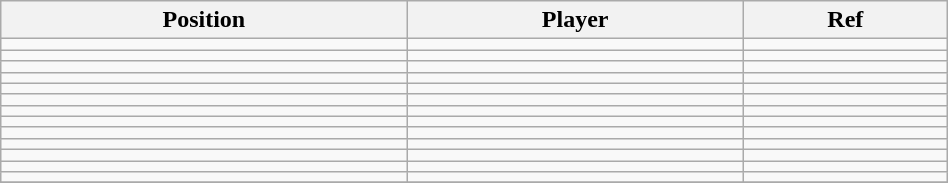<table class="wikitable sortable" style="width:50%; text-align:center; font-size:100%; text-align:left;">
<tr>
<th>Position</th>
<th>Player</th>
<th>Ref</th>
</tr>
<tr>
<td></td>
<td></td>
<td></td>
</tr>
<tr>
<td></td>
<td></td>
<td></td>
</tr>
<tr>
<td></td>
<td></td>
<td></td>
</tr>
<tr>
<td></td>
<td></td>
<td></td>
</tr>
<tr>
<td></td>
<td></td>
<td></td>
</tr>
<tr>
<td></td>
<td></td>
<td></td>
</tr>
<tr>
<td></td>
<td></td>
<td></td>
</tr>
<tr>
<td></td>
<td></td>
<td></td>
</tr>
<tr>
<td></td>
<td></td>
<td></td>
</tr>
<tr>
<td></td>
<td></td>
<td></td>
</tr>
<tr>
<td></td>
<td></td>
<td></td>
</tr>
<tr>
<td></td>
<td></td>
<td></td>
</tr>
<tr>
<td></td>
<td></td>
<td></td>
</tr>
<tr>
</tr>
</table>
